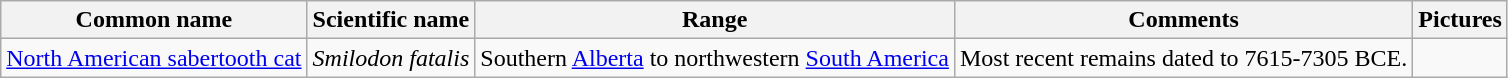<table class="wikitable">
<tr>
<th>Common name</th>
<th>Scientific name</th>
<th>Range</th>
<th class="unsortable">Comments</th>
<th>Pictures</th>
</tr>
<tr>
<td><a href='#'>North American sabertooth cat</a></td>
<td><em>Smilodon fatalis</em></td>
<td>Southern <a href='#'>Alberta</a> to northwestern <a href='#'>South America</a></td>
<td>Most recent remains dated to 7615-7305 BCE.</td>
<td></td>
</tr>
</table>
